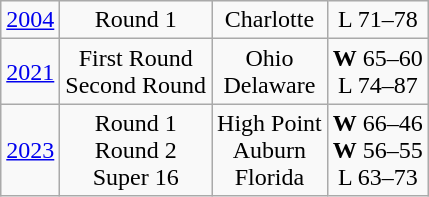<table class="wikitable" style="text-align:center;">
<tr>
<td><a href='#'>2004</a></td>
<td>Round 1</td>
<td>Charlotte</td>
<td>L 71–78</td>
</tr>
<tr>
<td><a href='#'>2021</a></td>
<td>First Round<br>Second Round</td>
<td>Ohio<br>Delaware</td>
<td><strong>W</strong> 65–60<br>L 74–87</td>
</tr>
<tr>
<td><a href='#'>2023</a></td>
<td>Round 1<br>Round 2<br>Super 16</td>
<td>High Point<br>Auburn<br>Florida</td>
<td><strong>W</strong> 66–46<br><strong>W</strong> 56–55<br>L 63–73</td>
</tr>
</table>
